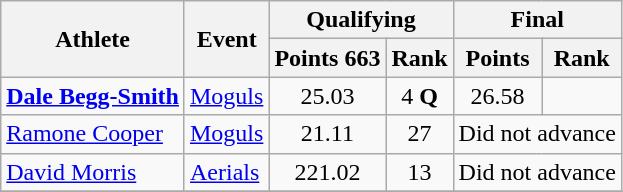<table class="wikitable">
<tr>
<th rowspan="2">Athlete</th>
<th rowspan="2">Event</th>
<th colspan="2">Qualifying</th>
<th colspan="2">Final</th>
</tr>
<tr>
<th>Points 663</th>
<th>Rank</th>
<th>Points</th>
<th>Rank</th>
</tr>
<tr>
<td><strong><a href='#'>Dale Begg-Smith</a></strong></td>
<td><a href='#'>Moguls</a></td>
<td align="center">25.03</td>
<td align="center">4 <strong>Q</strong></td>
<td align="center">26.58</td>
<td align="center"></td>
</tr>
<tr>
<td><a href='#'>Ramone Cooper</a></td>
<td><a href='#'>Moguls</a></td>
<td align="center">21.11</td>
<td align="center">27</td>
<td align="center" colspan=2>Did not advance</td>
</tr>
<tr>
<td><a href='#'>David Morris</a></td>
<td><a href='#'>Aerials</a></td>
<td align="center">221.02</td>
<td align="center">13</td>
<td align="center" colspan=2>Did not advance</td>
</tr>
<tr>
</tr>
</table>
